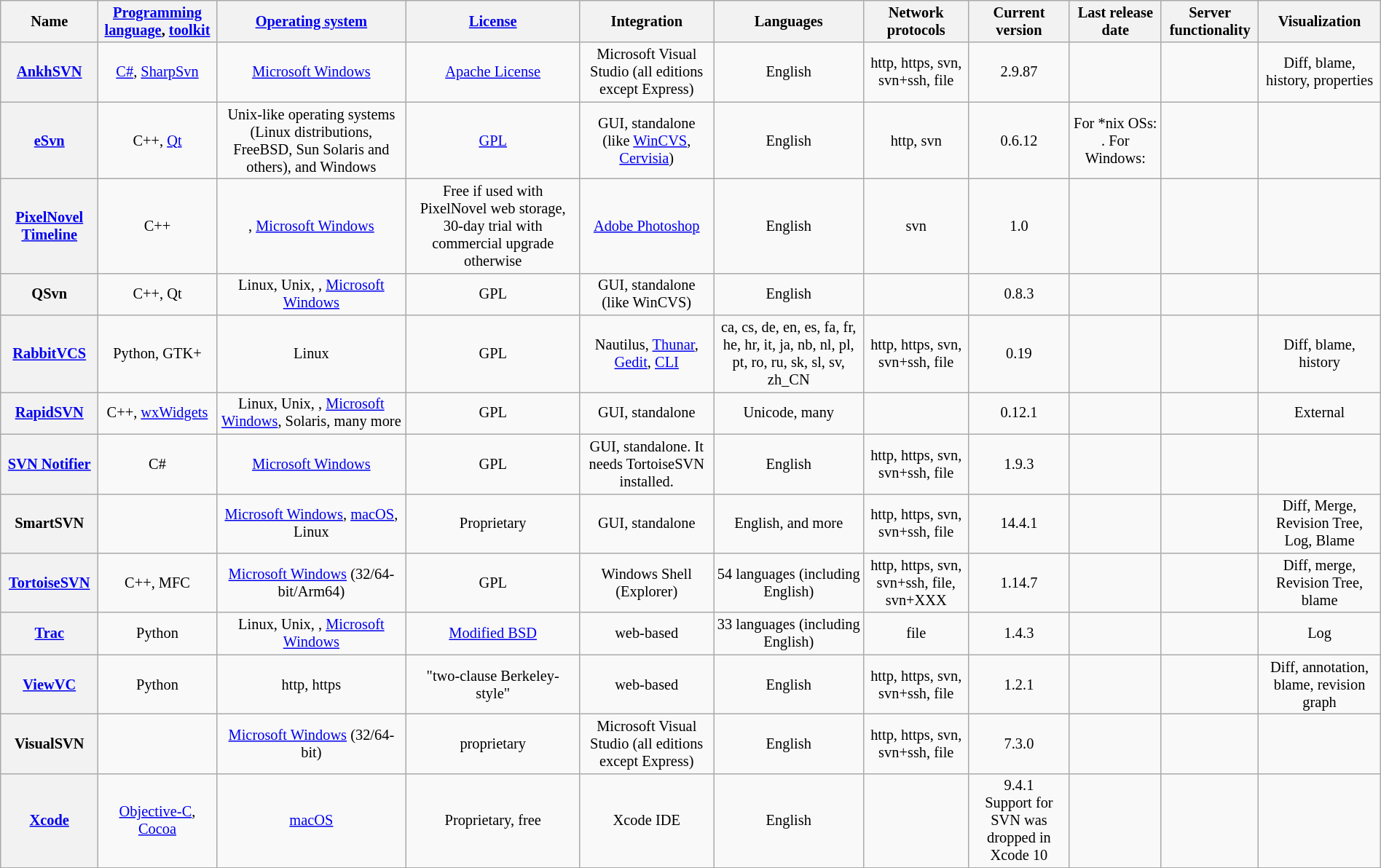<table class="wikitable sortable" style="font-size: 85%; text-align: center; width: 100%;">
<tr>
<th>Name</th>
<th><a href='#'>Programming language</a>, <a href='#'>toolkit</a></th>
<th><a href='#'>Operating system</a></th>
<th><a href='#'>License</a></th>
<th>Integration</th>
<th>Languages</th>
<th>Network protocols</th>
<th>Current version</th>
<th>Last release date</th>
<th>Server functionality</th>
<th>Visualization</th>
</tr>
<tr>
<th><a href='#'>AnkhSVN</a></th>
<td><a href='#'>C#</a>, <a href='#'>SharpSvn</a></td>
<td><a href='#'>Microsoft Windows</a></td>
<td><a href='#'>Apache License</a></td>
<td>Microsoft Visual Studio (all editions except Express)</td>
<td>English</td>
<td>http, https, svn, svn+ssh, file</td>
<td>2.9.87</td>
<td></td>
<td></td>
<td>Diff, blame, history, properties</td>
</tr>
<tr>
<th><a href='#'>eSvn</a></th>
<td>C++, <a href='#'>Qt</a></td>
<td>Unix-like operating systems (Linux distributions, FreeBSD, Sun Solaris and others),  and Windows</td>
<td><a href='#'>GPL</a></td>
<td>GUI, standalone (like <a href='#'>WinCVS</a>, <a href='#'>Cervisia</a>)</td>
<td>English</td>
<td>http, svn</td>
<td>0.6.12</td>
<td>For *nix OSs: . For Windows: </td>
<td></td>
<td></td>
</tr>
<tr>
<th><a href='#'>PixelNovel Timeline</a></th>
<td>C++</td>
<td>, <a href='#'>Microsoft Windows</a></td>
<td>Free if used with PixelNovel web storage, 30-day trial with commercial upgrade otherwise</td>
<td><a href='#'>Adobe Photoshop</a></td>
<td>English</td>
<td>svn</td>
<td>1.0</td>
<td></td>
<td></td>
<td></td>
</tr>
<tr>
<th>QSvn</th>
<td>C++, Qt</td>
<td>Linux, Unix, , <a href='#'>Microsoft Windows</a></td>
<td>GPL</td>
<td>GUI, standalone (like WinCVS)</td>
<td>English</td>
<td></td>
<td>0.8.3</td>
<td></td>
<td></td>
<td></td>
</tr>
<tr>
<th><a href='#'>RabbitVCS</a></th>
<td>Python, GTK+</td>
<td>Linux</td>
<td>GPL</td>
<td>Nautilus, <a href='#'>Thunar</a>, <a href='#'>Gedit</a>, <a href='#'>CLI</a></td>
<td>ca, cs, de, en, es, fa, fr, he, hr, it, ja, nb, nl, pl, pt, ro, ru, sk, sl, sv, zh_CN</td>
<td>http, https, svn, svn+ssh, file</td>
<td>0.19 </td>
<td></td>
<td></td>
<td>Diff, blame, history</td>
</tr>
<tr>
<th><a href='#'>RapidSVN</a></th>
<td>C++, <a href='#'>wxWidgets</a></td>
<td>Linux, Unix, , <a href='#'>Microsoft Windows</a>, Solaris, many more</td>
<td>GPL</td>
<td>GUI, standalone</td>
<td>Unicode, many</td>
<td></td>
<td>0.12.1</td>
<td></td>
<td></td>
<td>External</td>
</tr>
<tr>
<th><a href='#'>SVN Notifier</a></th>
<td>C#</td>
<td><a href='#'>Microsoft Windows</a></td>
<td>GPL</td>
<td>GUI, standalone. It needs TortoiseSVN installed.</td>
<td>English</td>
<td>http, https, svn, svn+ssh, file</td>
<td>1.9.3</td>
<td></td>
<td></td>
<td></td>
</tr>
<tr>
<th>SmartSVN</th>
<td></td>
<td><a href='#'>Microsoft Windows</a>, <a href='#'>macOS</a>, Linux</td>
<td>Proprietary</td>
<td>GUI, standalone</td>
<td>English, and more</td>
<td>http, https, svn, svn+ssh, file</td>
<td>14.4.1</td>
<td></td>
<td></td>
<td>Diff, Merge, Revision Tree, Log, Blame</td>
</tr>
<tr>
<th><a href='#'>TortoiseSVN</a></th>
<td>C++, MFC</td>
<td><a href='#'>Microsoft Windows</a> (32/64-bit/Arm64)</td>
<td>GPL</td>
<td>Windows Shell (Explorer)</td>
<td>54 languages (including English)</td>
<td>http, https, svn, svn+ssh, file, svn+XXX</td>
<td>1.14.7</td>
<td></td>
<td></td>
<td>Diff, merge, Revision Tree, blame</td>
</tr>
<tr>
<th><a href='#'>Trac</a></th>
<td>Python</td>
<td>Linux, Unix, , <a href='#'>Microsoft Windows</a></td>
<td><a href='#'>Modified BSD</a></td>
<td>web-based</td>
<td>33 languages (including English)</td>
<td>file</td>
<td>1.4.3</td>
<td></td>
<td></td>
<td>Log</td>
</tr>
<tr>
<th><a href='#'>ViewVC</a></th>
<td>Python</td>
<td>http, https</td>
<td>"two-clause Berkeley-style"</td>
<td>web-based</td>
<td>English</td>
<td>http, https, svn, svn+ssh, file</td>
<td>1.2.1</td>
<td></td>
<td></td>
<td>Diff, annotation, blame, revision graph</td>
</tr>
<tr>
<th>VisualSVN</th>
<td></td>
<td><a href='#'>Microsoft Windows</a> (32/64-bit)</td>
<td>proprietary</td>
<td>Microsoft Visual Studio (all editions except Express)</td>
<td>English</td>
<td>http, https, svn, svn+ssh, file</td>
<td>7.3.0</td>
<td></td>
<td></td>
<td></td>
</tr>
<tr>
<th><a href='#'>Xcode</a></th>
<td><a href='#'>Objective-C</a>, <a href='#'>Cocoa</a></td>
<td><a href='#'>macOS</a></td>
<td>Proprietary, free</td>
<td>Xcode IDE</td>
<td>English</td>
<td></td>
<td>9.4.1<br>Support for SVN was dropped in Xcode 10</td>
<td></td>
<td></td>
<td></td>
</tr>
</table>
